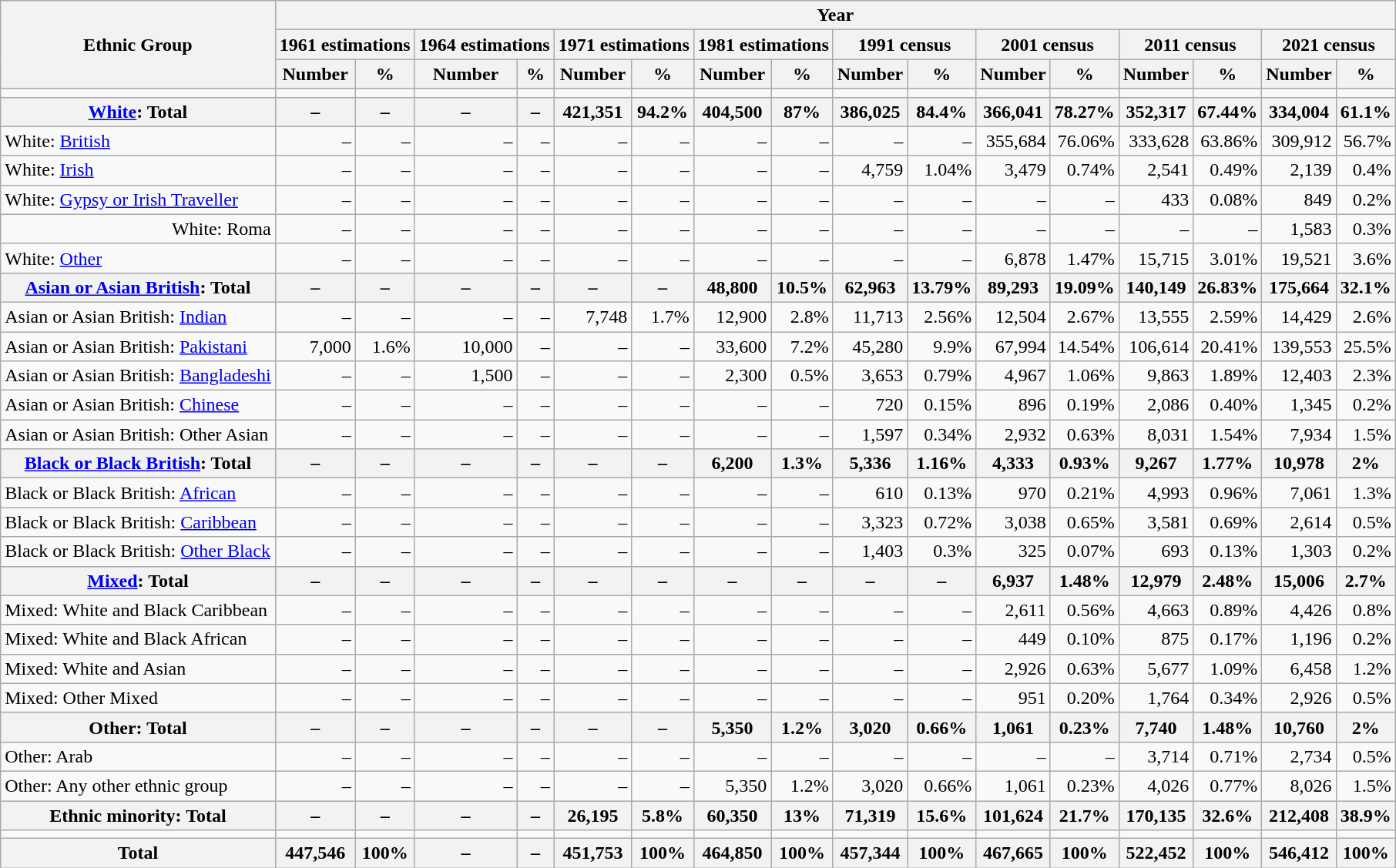<table class="wikitable sortable" style="text-align:right">
<tr>
<th rowspan="3">Ethnic Group</th>
<th colspan="16">Year</th>
</tr>
<tr>
<th colspan="2">1961 estimations</th>
<th colspan="2">1964 estimations</th>
<th colspan="2">1971 estimations</th>
<th colspan="2">1981 estimations</th>
<th colspan="2">1991 census</th>
<th colspan="2">2001 census</th>
<th colspan="2">2011 census</th>
<th colspan="2">2021 census</th>
</tr>
<tr>
<th>Number</th>
<th>%</th>
<th>Number</th>
<th>%</th>
<th>Number</th>
<th>%</th>
<th>Number</th>
<th>%</th>
<th>Number</th>
<th>%</th>
<th>Number</th>
<th>%</th>
<th>Number</th>
<th>%</th>
<th>Number</th>
<th>%</th>
</tr>
<tr>
<td></td>
<td></td>
<td></td>
<td></td>
<td></td>
<td></td>
<td></td>
<td></td>
<td></td>
<td></td>
<td></td>
<td></td>
<td></td>
<td></td>
<td></td>
<td></td>
<td></td>
</tr>
<tr>
<th><a href='#'>White</a>: Total</th>
<th>–</th>
<th>–</th>
<th>–</th>
<th>–</th>
<th>421,351</th>
<th>94.2%</th>
<th>404,500</th>
<th>87%</th>
<th>386,025</th>
<th>84.4%</th>
<th>366,041</th>
<th>78.27%</th>
<th>352,317</th>
<th>67.44%</th>
<th>334,004</th>
<th>61.1%</th>
</tr>
<tr>
<td style="text-align:left">White: <a href='#'>British</a></td>
<td>–</td>
<td>–</td>
<td>–</td>
<td>–</td>
<td>–</td>
<td>–</td>
<td>–</td>
<td>–</td>
<td>–</td>
<td>–</td>
<td>355,684</td>
<td>76.06%</td>
<td>333,628</td>
<td>63.86%</td>
<td>309,912</td>
<td>56.7%</td>
</tr>
<tr>
<td style="text-align:left">White: <a href='#'>Irish</a></td>
<td>–</td>
<td>–</td>
<td>–</td>
<td>–</td>
<td>–</td>
<td>–</td>
<td>–</td>
<td>–</td>
<td>4,759</td>
<td>1.04%</td>
<td>3,479</td>
<td>0.74%</td>
<td>2,541</td>
<td>0.49%</td>
<td>2,139</td>
<td>0.4%</td>
</tr>
<tr>
<td style="text-align:left">White: <a href='#'>Gypsy or Irish Traveller</a></td>
<td>–</td>
<td>–</td>
<td>–</td>
<td>–</td>
<td>–</td>
<td>–</td>
<td>–</td>
<td>–</td>
<td>–</td>
<td>–</td>
<td>–</td>
<td>–</td>
<td>433</td>
<td>0.08%</td>
<td>849</td>
<td>0.2%</td>
</tr>
<tr>
<td>White: Roma</td>
<td>–</td>
<td>–</td>
<td>–</td>
<td>–</td>
<td>–</td>
<td>–</td>
<td>–</td>
<td>–</td>
<td>–</td>
<td>–</td>
<td>–</td>
<td>–</td>
<td>–</td>
<td>–</td>
<td>1,583</td>
<td>0.3%</td>
</tr>
<tr>
<td style="text-align:left">White: <a href='#'>Other</a></td>
<td>–</td>
<td>–</td>
<td>–</td>
<td>–</td>
<td>–</td>
<td>–</td>
<td>–</td>
<td>–</td>
<td>–</td>
<td>–</td>
<td>6,878</td>
<td>1.47%</td>
<td>15,715</td>
<td>3.01%</td>
<td>19,521</td>
<td>3.6%</td>
</tr>
<tr>
<th><a href='#'>Asian or Asian British</a>: Total</th>
<th>–</th>
<th>–</th>
<th>–</th>
<th>–</th>
<th>–</th>
<th>–</th>
<th>48,800</th>
<th>10.5%</th>
<th>62,963</th>
<th>13.79%</th>
<th>89,293</th>
<th>19.09%</th>
<th>140,149</th>
<th>26.83%</th>
<th>175,664</th>
<th>32.1%</th>
</tr>
<tr>
<td style="text-align:left">Asian or Asian British: <a href='#'>Indian</a></td>
<td>–</td>
<td>–</td>
<td>–</td>
<td>–</td>
<td>7,748</td>
<td>1.7%</td>
<td>12,900</td>
<td>2.8%</td>
<td>11,713</td>
<td>2.56%</td>
<td>12,504</td>
<td>2.67%</td>
<td>13,555</td>
<td>2.59%</td>
<td>14,429</td>
<td>2.6%</td>
</tr>
<tr>
<td style="text-align:left">Asian or Asian British: <a href='#'>Pakistani</a></td>
<td>7,000</td>
<td>1.6%</td>
<td>10,000</td>
<td>–</td>
<td>–</td>
<td>–</td>
<td>33,600</td>
<td>7.2%</td>
<td>45,280</td>
<td>9.9%</td>
<td>67,994</td>
<td>14.54%</td>
<td>106,614</td>
<td>20.41%</td>
<td>139,553</td>
<td>25.5%</td>
</tr>
<tr>
<td style="text-align:left">Asian or Asian British: <a href='#'>Bangladeshi</a></td>
<td>–</td>
<td>–</td>
<td>1,500</td>
<td>–</td>
<td>–</td>
<td>–</td>
<td>2,300</td>
<td>0.5%</td>
<td>3,653</td>
<td>0.79%</td>
<td>4,967</td>
<td>1.06%</td>
<td>9,863</td>
<td>1.89%</td>
<td>12,403</td>
<td>2.3%</td>
</tr>
<tr>
<td style="text-align:left">Asian or Asian British: <a href='#'>Chinese</a></td>
<td>–</td>
<td>–</td>
<td>–</td>
<td>–</td>
<td>–</td>
<td>–</td>
<td>–</td>
<td>–</td>
<td>720</td>
<td>0.15%</td>
<td>896</td>
<td>0.19%</td>
<td>2,086</td>
<td>0.40%</td>
<td>1,345</td>
<td>0.2%</td>
</tr>
<tr>
<td style="text-align:left">Asian or Asian British: Other Asian</td>
<td>–</td>
<td>–</td>
<td>–</td>
<td>–</td>
<td>–</td>
<td>–</td>
<td>–</td>
<td>–</td>
<td>1,597</td>
<td>0.34%</td>
<td>2,932</td>
<td>0.63%</td>
<td>8,031</td>
<td>1.54%</td>
<td>7,934</td>
<td>1.5%</td>
</tr>
<tr>
<th><a href='#'>Black or Black British</a>: Total</th>
<th>–</th>
<th>–</th>
<th>–</th>
<th>–</th>
<th>–</th>
<th>–</th>
<th>6,200</th>
<th>1.3%</th>
<th>5,336</th>
<th>1.16%</th>
<th>4,333</th>
<th>0.93%</th>
<th>9,267</th>
<th>1.77%</th>
<th>10,978</th>
<th>2%</th>
</tr>
<tr>
<td style="text-align:left">Black or Black British: <a href='#'>African</a></td>
<td>–</td>
<td>–</td>
<td>–</td>
<td>–</td>
<td>–</td>
<td>–</td>
<td>–</td>
<td>–</td>
<td>610</td>
<td>0.13%</td>
<td>970</td>
<td>0.21%</td>
<td>4,993</td>
<td>0.96%</td>
<td>7,061</td>
<td>1.3%</td>
</tr>
<tr>
<td style="text-align:left">Black or Black British: <a href='#'>Caribbean</a></td>
<td>–</td>
<td>–</td>
<td>–</td>
<td>–</td>
<td>–</td>
<td>–</td>
<td>–</td>
<td>–</td>
<td>3,323</td>
<td>0.72%</td>
<td>3,038</td>
<td>0.65%</td>
<td>3,581</td>
<td>0.69%</td>
<td>2,614</td>
<td>0.5%</td>
</tr>
<tr>
<td style="text-align:left">Black or Black British: <a href='#'>Other Black</a></td>
<td>–</td>
<td>–</td>
<td>–</td>
<td>–</td>
<td>–</td>
<td>–</td>
<td>–</td>
<td>–</td>
<td>1,403</td>
<td>0.3%</td>
<td>325</td>
<td>0.07%</td>
<td>693</td>
<td>0.13%</td>
<td>1,303</td>
<td>0.2%</td>
</tr>
<tr>
<th><a href='#'>Mixed</a>: Total</th>
<th>–</th>
<th>–</th>
<th>–</th>
<th>–</th>
<th>–</th>
<th>–</th>
<th>–</th>
<th>–</th>
<th>–</th>
<th>–</th>
<th>6,937</th>
<th>1.48%</th>
<th>12,979</th>
<th>2.48%</th>
<th>15,006</th>
<th>2.7%</th>
</tr>
<tr>
<td style="text-align:left">Mixed: White and Black Caribbean</td>
<td>–</td>
<td>–</td>
<td>–</td>
<td>–</td>
<td>–</td>
<td>–</td>
<td>–</td>
<td>–</td>
<td>–</td>
<td>–</td>
<td>2,611</td>
<td>0.56%</td>
<td>4,663</td>
<td>0.89%</td>
<td>4,426</td>
<td>0.8%</td>
</tr>
<tr>
<td style="text-align:left">Mixed: White and Black African</td>
<td>–</td>
<td>–</td>
<td>–</td>
<td>–</td>
<td>–</td>
<td>–</td>
<td>–</td>
<td>–</td>
<td>–</td>
<td>–</td>
<td>449</td>
<td>0.10%</td>
<td>875</td>
<td>0.17%</td>
<td>1,196</td>
<td>0.2%</td>
</tr>
<tr>
<td style="text-align:left">Mixed: White and Asian</td>
<td>–</td>
<td>–</td>
<td>–</td>
<td>–</td>
<td>–</td>
<td>–</td>
<td>–</td>
<td>–</td>
<td>–</td>
<td>–</td>
<td>2,926</td>
<td>0.63%</td>
<td>5,677</td>
<td>1.09%</td>
<td>6,458</td>
<td>1.2%</td>
</tr>
<tr>
<td style="text-align:left">Mixed: Other Mixed</td>
<td>–</td>
<td>–</td>
<td>–</td>
<td>–</td>
<td>–</td>
<td>–</td>
<td>–</td>
<td>–</td>
<td>–</td>
<td>–</td>
<td>951</td>
<td>0.20%</td>
<td>1,764</td>
<td>0.34%</td>
<td>2,926</td>
<td>0.5%</td>
</tr>
<tr>
<th>Other: Total</th>
<th>–</th>
<th>–</th>
<th>–</th>
<th>–</th>
<th>–</th>
<th>–</th>
<th>5,350</th>
<th>1.2%</th>
<th>3,020</th>
<th>0.66%</th>
<th>1,061</th>
<th>0.23%</th>
<th>7,740</th>
<th>1.48%</th>
<th>10,760</th>
<th>2%</th>
</tr>
<tr>
<td style="text-align:left">Other: Arab</td>
<td>–</td>
<td>–</td>
<td>–</td>
<td>–</td>
<td>–</td>
<td>–</td>
<td>–</td>
<td>–</td>
<td>–</td>
<td>–</td>
<td>–</td>
<td>–</td>
<td>3,714</td>
<td>0.71%</td>
<td>2,734</td>
<td>0.5%</td>
</tr>
<tr>
<td style="text-align:left">Other: Any other ethnic group</td>
<td>–</td>
<td>–</td>
<td>–</td>
<td>–</td>
<td>–</td>
<td>–</td>
<td>5,350</td>
<td>1.2%</td>
<td>3,020</td>
<td>0.66%</td>
<td>1,061</td>
<td>0.23%</td>
<td>4,026</td>
<td>0.77%</td>
<td>8,026</td>
<td>1.5%</td>
</tr>
<tr>
<th>Ethnic minority: Total</th>
<th>–</th>
<th>–</th>
<th>–</th>
<th>–</th>
<th>26,195</th>
<th>5.8%</th>
<th>60,350</th>
<th>13%</th>
<th>71,319</th>
<th>15.6%</th>
<th>101,624</th>
<th>21.7%</th>
<th>170,135</th>
<th>32.6%</th>
<th>212,408</th>
<th>38.9%</th>
</tr>
<tr>
<td></td>
<td></td>
<td></td>
<td></td>
<td></td>
<td></td>
<td></td>
<td></td>
<td></td>
<td></td>
<td></td>
<td></td>
<td></td>
<td></td>
<td></td>
<td></td>
<td></td>
</tr>
<tr>
<th>Total</th>
<th>447,546</th>
<th>100%</th>
<th>–</th>
<th>–</th>
<th>451,753</th>
<th>100%</th>
<th>464,850</th>
<th>100%</th>
<th>457,344</th>
<th>100%</th>
<th>467,665</th>
<th>100%</th>
<th>522,452</th>
<th>100%</th>
<th>546,412</th>
<th>100%</th>
</tr>
</table>
